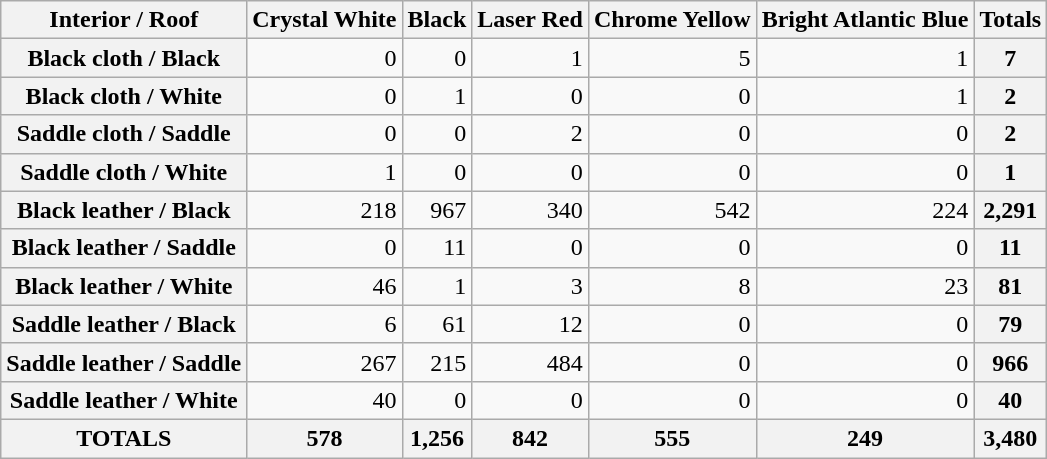<table class=wikitable>
<tr>
<th>Interior / Roof</th>
<th>Crystal White</th>
<th>Black</th>
<th>Laser Red</th>
<th>Chrome Yellow</th>
<th>Bright Atlantic Blue</th>
<th>Totals</th>
</tr>
<tr>
<th>Black cloth / Black</th>
<td align=right>0</td>
<td align=right>0</td>
<td align=right>1</td>
<td align=right>5</td>
<td align=right>1</td>
<th>7</th>
</tr>
<tr>
<th>Black cloth / White</th>
<td align=right>0</td>
<td align=right>1</td>
<td align=right>0</td>
<td align=right>0</td>
<td align=right>1</td>
<th>2</th>
</tr>
<tr>
<th>Saddle cloth / Saddle</th>
<td align=right>0</td>
<td align=right>0</td>
<td align=right>2</td>
<td align=right>0</td>
<td align=right>0</td>
<th>2</th>
</tr>
<tr>
<th>Saddle cloth / White</th>
<td align=right>1</td>
<td align=right>0</td>
<td align=right>0</td>
<td align=right>0</td>
<td align=right>0</td>
<th>1</th>
</tr>
<tr>
<th>Black leather / Black</th>
<td align=right>218</td>
<td align=right>967</td>
<td align=right>340</td>
<td align=right>542</td>
<td align=right>224</td>
<th>2,291</th>
</tr>
<tr>
<th>Black leather / Saddle</th>
<td align=right>0</td>
<td align=right>11</td>
<td align=right>0</td>
<td align=right>0</td>
<td align=right>0</td>
<th>11</th>
</tr>
<tr>
<th>Black leather / White</th>
<td align=right>46</td>
<td align=right>1</td>
<td align=right>3</td>
<td align=right>8</td>
<td align=right>23</td>
<th>81</th>
</tr>
<tr>
<th>Saddle leather / Black</th>
<td align=right>6</td>
<td align=right>61</td>
<td align=right>12</td>
<td align=right>0</td>
<td align=right>0</td>
<th>79</th>
</tr>
<tr>
<th>Saddle leather / Saddle</th>
<td align=right>267</td>
<td align=right>215</td>
<td align=right>484</td>
<td align=right>0</td>
<td align=right>0</td>
<th>966</th>
</tr>
<tr>
<th>Saddle leather / White</th>
<td align=right>40</td>
<td align=right>0</td>
<td align=right>0</td>
<td align=right>0</td>
<td align=right>0</td>
<th>40</th>
</tr>
<tr>
<th>TOTALS</th>
<th>578</th>
<th>1,256</th>
<th>842</th>
<th>555</th>
<th>249</th>
<th>3,480</th>
</tr>
</table>
